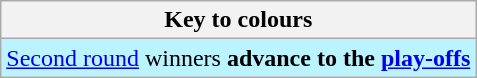<table class="wikitable">
<tr>
<th>Key to colours</th>
</tr>
<tr bgcolor=#BBF3FF>
<td><a href='#'>Second round</a> winners <strong>advance to the <a href='#'>play-offs</a></strong></td>
</tr>
</table>
